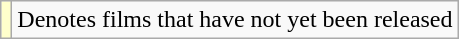<table class="wikitable">
<tr>
<td style="background:#FFFFCC;"></td>
<td>Denotes films that have not yet been released</td>
</tr>
</table>
